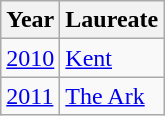<table class="wikitable">
<tr>
<th>Year</th>
<th>Laureate</th>
</tr>
<tr>
<td><a href='#'>2010</a></td>
<td><a href='#'>Kent</a></td>
</tr>
<tr>
<td><a href='#'>2011</a></td>
<td><a href='#'>The Ark</a></td>
</tr>
</table>
